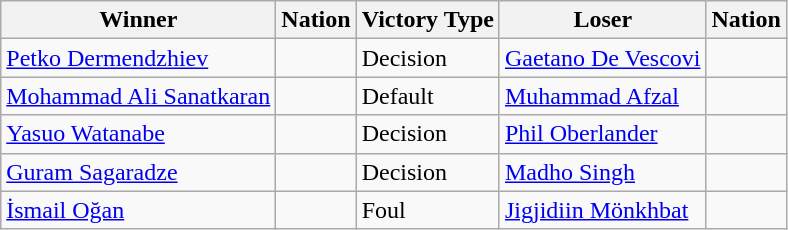<table class="wikitable sortable" style="text-align:left;">
<tr>
<th>Winner</th>
<th>Nation</th>
<th>Victory Type</th>
<th>Loser</th>
<th>Nation</th>
</tr>
<tr>
<td><a href='#'>Petko Dermendzhiev</a></td>
<td></td>
<td>Decision</td>
<td><a href='#'>Gaetano De Vescovi</a></td>
<td></td>
</tr>
<tr>
<td><a href='#'>Mohammad Ali Sanatkaran</a></td>
<td></td>
<td>Default</td>
<td><a href='#'>Muhammad Afzal</a></td>
<td></td>
</tr>
<tr>
<td><a href='#'>Yasuo Watanabe</a></td>
<td></td>
<td>Decision</td>
<td><a href='#'>Phil Oberlander</a></td>
<td></td>
</tr>
<tr>
<td><a href='#'>Guram Sagaradze</a></td>
<td></td>
<td>Decision</td>
<td><a href='#'>Madho Singh</a></td>
<td></td>
</tr>
<tr>
<td><a href='#'>İsmail Oğan</a></td>
<td></td>
<td>Foul</td>
<td><a href='#'>Jigjidiin Mönkhbat</a></td>
<td></td>
</tr>
</table>
